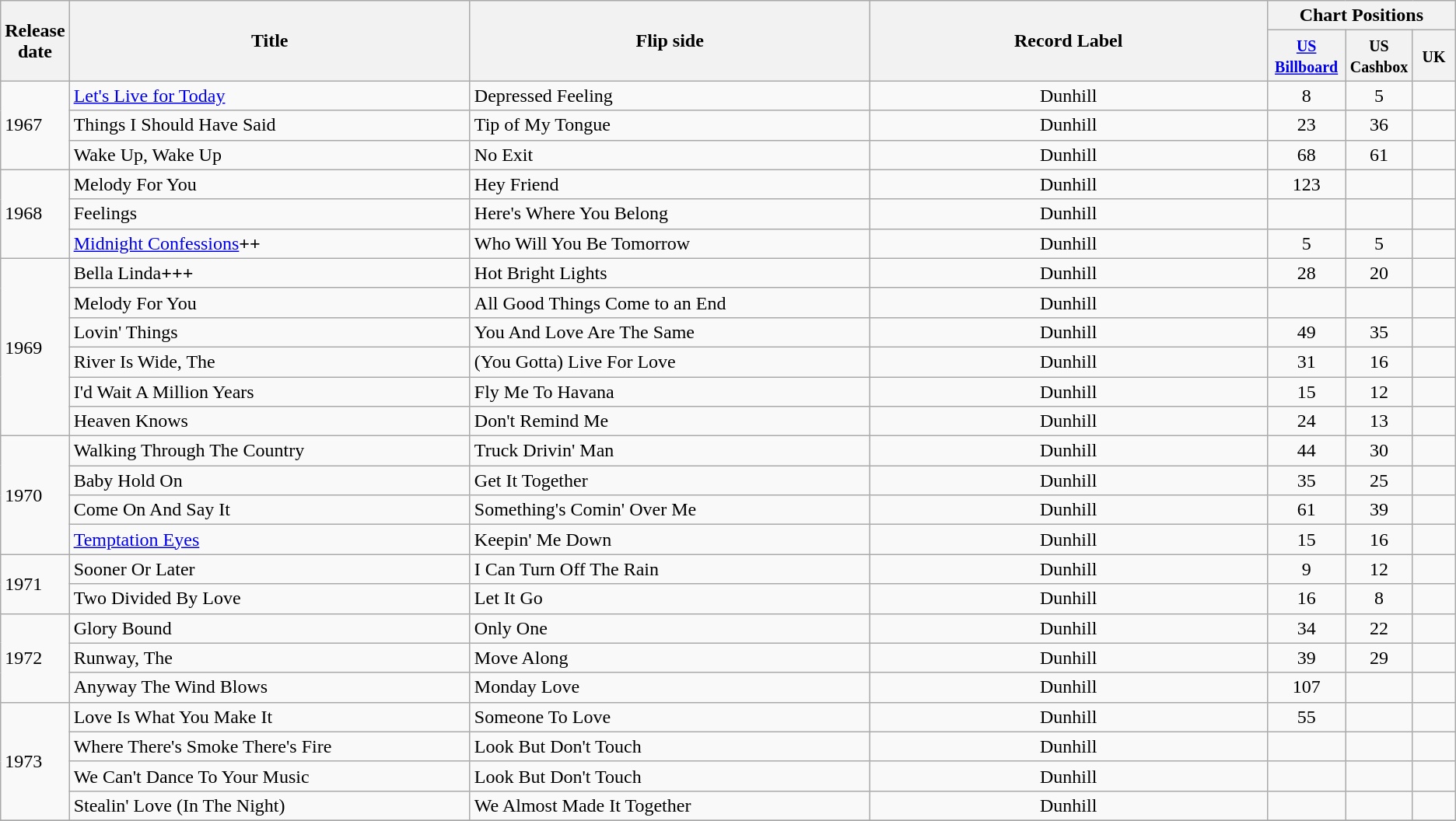<table class="wikitable">
<tr>
<th width="20" rowspan="2">Release date</th>
<th width="350" rowspan="2">Title</th>
<th width="350" rowspan="2">Flip side</th>
<th width="350" rowspan="2">Record Label</th>
<th colspan="4">Chart Positions</th>
</tr>
<tr>
<th width="60"><small><a href='#'>US Billboard</a></small></th>
<th width="50"><small> US Cashbox </small></th>
<th width="30"><small>UK</small></th>
</tr>
<tr>
<td rowspan="3">1967</td>
<td><a href='#'>Let's Live for Today</a></td>
<td>Depressed Feeling</td>
<td align="center">Dunhill</td>
<td align="center">8</td>
<td align="center">5</td>
<td align="center"></td>
</tr>
<tr>
<td>Things I Should Have Said</td>
<td>Tip of My Tongue</td>
<td align="center">Dunhill</td>
<td align="center">23</td>
<td align="center">36</td>
<td align="center"></td>
</tr>
<tr>
<td>Wake Up, Wake Up</td>
<td>No Exit</td>
<td align="center">Dunhill</td>
<td align="center">68</td>
<td align="center">61</td>
<td align="center"></td>
</tr>
<tr>
<td rowspan="3">1968</td>
<td>Melody For You</td>
<td>Hey Friend</td>
<td align="center">Dunhill</td>
<td align="center">123</td>
<td align="center"></td>
<td align="center"></td>
</tr>
<tr>
<td>Feelings</td>
<td>Here's Where You Belong</td>
<td align="center">Dunhill</td>
<td align="center"></td>
<td align="center"></td>
<td align="center"></td>
</tr>
<tr>
<td><a href='#'>Midnight Confessions</a><strong>++</strong></td>
<td>Who Will You Be Tomorrow</td>
<td align="center">Dunhill</td>
<td align="center">5</td>
<td align="center">5</td>
<td align="center"></td>
</tr>
<tr>
<td rowspan="6">1969</td>
<td>Bella Linda<strong>+++</strong></td>
<td>Hot Bright Lights</td>
<td align="center">Dunhill</td>
<td align="center">28</td>
<td align="center">20</td>
<td align="center"></td>
</tr>
<tr>
<td>Melody For You</td>
<td>All Good Things Come to an End</td>
<td align="center">Dunhill</td>
<td align="center"></td>
<td align="center"></td>
<td align="center"></td>
</tr>
<tr>
<td>Lovin' Things</td>
<td>You And Love Are The Same</td>
<td align="center">Dunhill</td>
<td align="center">49</td>
<td align="center">35</td>
<td align="center"></td>
</tr>
<tr>
<td>River Is Wide, The</td>
<td>(You Gotta) Live For Love</td>
<td align="center">Dunhill</td>
<td align="center">31</td>
<td align="center">16</td>
<td align="center"></td>
</tr>
<tr>
<td>I'd Wait A Million Years</td>
<td>Fly Me To Havana</td>
<td align="center">Dunhill</td>
<td align="center">15</td>
<td align="center">12</td>
<td align="center"></td>
</tr>
<tr>
<td>Heaven Knows</td>
<td>Don't Remind Me</td>
<td align="center">Dunhill</td>
<td align="center">24</td>
<td align="center">13</td>
<td align="center"></td>
</tr>
<tr>
<td rowspan="4">1970</td>
<td>Walking Through The Country</td>
<td>Truck Drivin' Man</td>
<td align="center">Dunhill</td>
<td align="center">44</td>
<td align="center">30</td>
<td align="center"></td>
</tr>
<tr>
<td>Baby Hold On</td>
<td>Get It Together</td>
<td align="center">Dunhill</td>
<td align="center">35</td>
<td align="center">25</td>
<td align="center"></td>
</tr>
<tr>
<td>Come On And Say It</td>
<td>Something's Comin' Over Me</td>
<td align="center">Dunhill</td>
<td align="center">61</td>
<td align="center">39</td>
<td align="center"></td>
</tr>
<tr>
<td><a href='#'>Temptation Eyes</a></td>
<td>Keepin' Me Down</td>
<td align="center">Dunhill</td>
<td align="center">15</td>
<td align="center">16</td>
<td align="center"></td>
</tr>
<tr>
<td rowspan="2">1971</td>
<td>Sooner Or Later</td>
<td>I Can Turn Off The Rain</td>
<td align="center">Dunhill</td>
<td align="center">9</td>
<td align="center">12</td>
<td align="center"></td>
</tr>
<tr>
<td>Two Divided By Love</td>
<td>Let It Go</td>
<td align="center">Dunhill</td>
<td align="center">16</td>
<td align="center">8</td>
<td align="center"></td>
</tr>
<tr>
<td rowspan="3">1972</td>
<td>Glory Bound</td>
<td>Only One</td>
<td align="center">Dunhill</td>
<td align="center">34</td>
<td align="center">22</td>
<td align="center"></td>
</tr>
<tr>
<td>Runway, The</td>
<td>Move Along</td>
<td align="center">Dunhill</td>
<td align="center">39</td>
<td align="center">29</td>
<td align="center"></td>
</tr>
<tr>
<td>Anyway The Wind Blows</td>
<td>Monday Love</td>
<td align="center">Dunhill</td>
<td align="center">107</td>
<td align="center"></td>
<td align="center"></td>
</tr>
<tr>
<td rowspan="4">1973</td>
<td>Love Is What You Make It</td>
<td>Someone To Love</td>
<td align="center">Dunhill</td>
<td align="center">55</td>
<td align="center"></td>
<td align="center"></td>
</tr>
<tr>
<td>Where There's Smoke There's Fire</td>
<td>Look But Don't Touch</td>
<td align="center">Dunhill</td>
<td align="center"></td>
<td align="center"></td>
<td align="center"></td>
</tr>
<tr>
<td>We Can't Dance To Your Music</td>
<td>Look But Don't Touch</td>
<td align="center">Dunhill</td>
<td align="center"></td>
<td align="center"></td>
<td align="center"></td>
</tr>
<tr>
<td>Stealin' Love (In The Night)</td>
<td>We Almost Made It Together</td>
<td align="center">Dunhill</td>
<td align="center"></td>
<td align="center"></td>
<td align="center"></td>
</tr>
<tr>
</tr>
</table>
